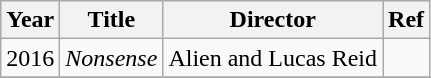<table class="wikitable">
<tr>
<th>Year</th>
<th>Title</th>
<th>Director</th>
<th>Ref</th>
</tr>
<tr>
<td>2016</td>
<td><em>Nonsense</em></td>
<td>Alien and Lucas Reid</td>
<td></td>
</tr>
<tr>
</tr>
</table>
